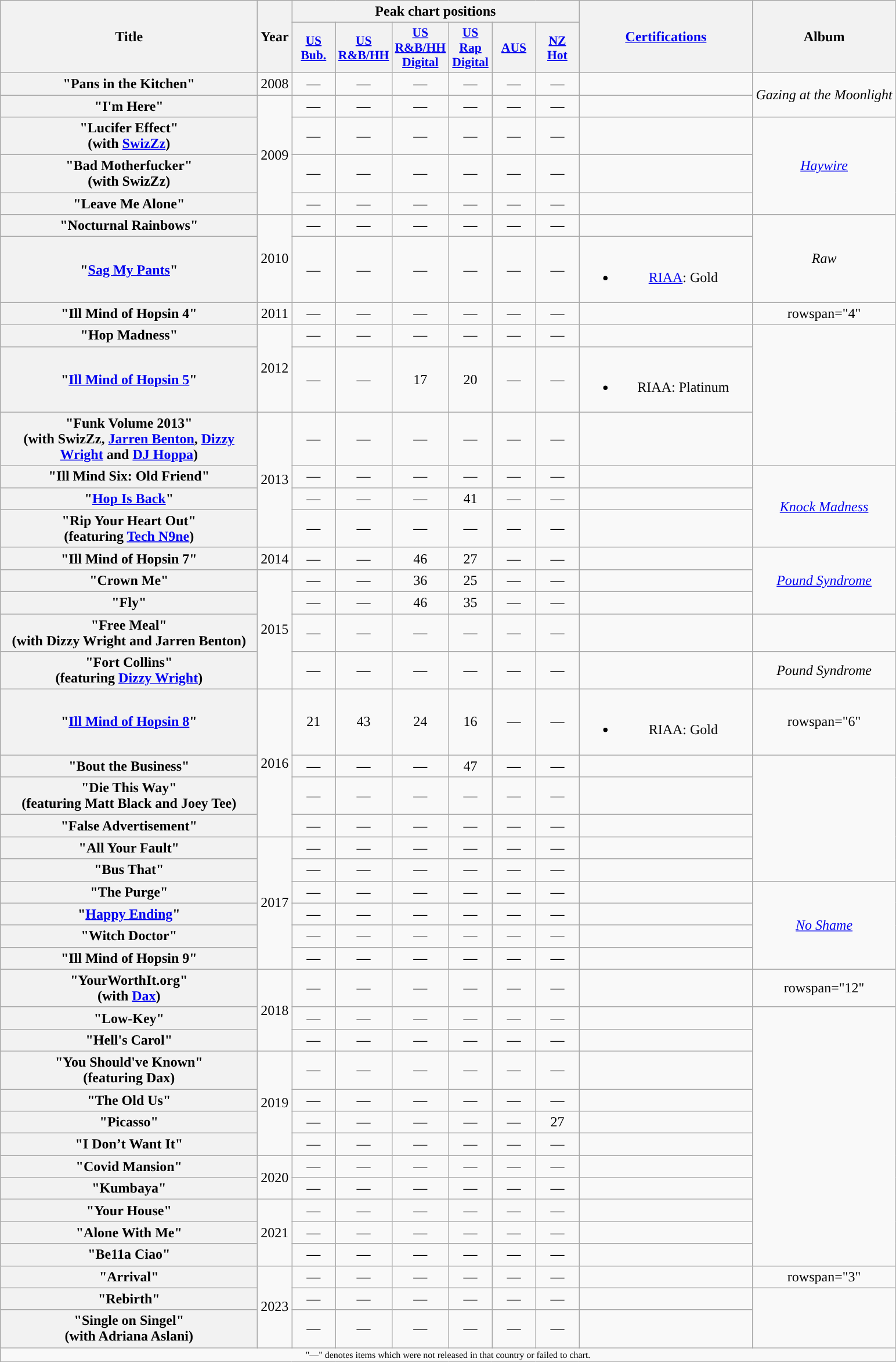<table class="wikitable plainrowheaders" style="text-align:center;">
<tr>
<th scope="col" rowspan="2" style="width:18em;">Title</th>
<th scope="col" rowspan="2">Year</th>
<th scope="col" colspan="6">Peak chart positions</th>
<th scope="col" rowspan="2" style="width:12em;"><a href='#'>Certifications</a></th>
<th scope="col" rowspan="2">Album</th>
</tr>
<tr>
<th scope="col" style="width:3em;font-size:90%;"><a href='#'>US<br>Bub.</a><br></th>
<th scope="col" style="width:3em;font-size:90%;"><a href='#'>US R&B/HH</a><br></th>
<th scope="col" style="width:3em;font-size:90%;"><a href='#'>US R&B/HH Digital</a><br></th>
<th scope="col" style="width:3em;font-size:90%;"><a href='#'>US Rap Digital</a><br></th>
<th scope="col" style="width:3em;font-size:90%;"><a href='#'>AUS</a></th>
<th scope="col" style="width:3em;font-size:90%;"><a href='#'>NZ<br>Hot</a><br></th>
</tr>
<tr>
<th scope="row">"Pans in the Kitchen"</th>
<td>2008</td>
<td>—</td>
<td>—</td>
<td>—</td>
<td>—</td>
<td>—</td>
<td>—</td>
<td></td>
<td rowspan="2"><em>Gazing at the Moonlight</em></td>
</tr>
<tr>
<th scope="row">"I'm Here"</th>
<td rowspan="4">2009</td>
<td>—</td>
<td>—</td>
<td>—</td>
<td>—</td>
<td>—</td>
<td>—</td>
<td></td>
</tr>
<tr>
<th scope="row">"Lucifer Effect"<br><span>(with <a href='#'>SwizZz</a>)</span></th>
<td>—</td>
<td>—</td>
<td>—</td>
<td>—</td>
<td>—</td>
<td>—</td>
<td></td>
<td rowspan="3"><em><a href='#'>Haywire</a></em></td>
</tr>
<tr>
<th scope="row">"Bad Motherfucker"<br><span>(with SwizZz)</span></th>
<td>—</td>
<td>—</td>
<td>—</td>
<td>—</td>
<td>—</td>
<td>—</td>
<td></td>
</tr>
<tr>
<th scope="row">"Leave Me Alone"</th>
<td>—</td>
<td>—</td>
<td>—</td>
<td>—</td>
<td>—</td>
<td>—</td>
<td></td>
</tr>
<tr>
<th scope="row">"Nocturnal Rainbows"</th>
<td rowspan="2”">2010</td>
<td>—</td>
<td>—</td>
<td>—</td>
<td>—</td>
<td>—</td>
<td>—</td>
<td></td>
<td rowspan="2"><em>Raw</em></td>
</tr>
<tr>
<th scope="row">"<a href='#'>Sag My Pants</a>"</th>
<td>—</td>
<td>—</td>
<td>—</td>
<td>—</td>
<td>—</td>
<td>—</td>
<td><br><ul><li><a href='#'>RIAA</a>: Gold</li></ul></td>
</tr>
<tr>
<th scope="row">"Ill Mind of Hopsin 4"</th>
<td>2011</td>
<td>—</td>
<td>—</td>
<td>—</td>
<td>—</td>
<td>—</td>
<td>—</td>
<td></td>
<td>rowspan="4" </td>
</tr>
<tr>
<th scope="row">"Hop Madness"</th>
<td rowspan="2">2012</td>
<td>—</td>
<td>—</td>
<td>—</td>
<td>—</td>
<td>—</td>
<td>—</td>
<td></td>
</tr>
<tr>
<th scope="row">"<a href='#'>Ill Mind of Hopsin 5</a>"</th>
<td>—</td>
<td>—</td>
<td>17</td>
<td>20</td>
<td>—</td>
<td>—</td>
<td><br><ul><li>RIAA: Platinum</li></ul></td>
</tr>
<tr>
<th scope="row">"Funk Volume 2013"<br><span>(with SwizZz, <a href='#'>Jarren Benton</a>, <a href='#'>Dizzy Wright</a> and <a href='#'>DJ Hoppa</a>)</span></th>
<td rowspan="4">2013</td>
<td>—</td>
<td>—</td>
<td>—</td>
<td>—</td>
<td>—</td>
<td>—</td>
<td></td>
</tr>
<tr>
<th scope="row">"Ill Mind Six: Old Friend"</th>
<td>—</td>
<td>—</td>
<td>—</td>
<td>—</td>
<td>—</td>
<td>—</td>
<td></td>
<td rowspan="3"><em><a href='#'>Knock Madness</a></em></td>
</tr>
<tr>
<th scope="row">"<a href='#'>Hop Is Back</a>"</th>
<td>—</td>
<td>—</td>
<td>—</td>
<td>41</td>
<td>—</td>
<td>—</td>
<td></td>
</tr>
<tr>
<th scope="row">"Rip Your Heart Out"<br><span>(featuring <a href='#'>Tech N9ne</a>)</span></th>
<td>—</td>
<td>—</td>
<td>—</td>
<td>—</td>
<td>—</td>
<td>—</td>
<td></td>
</tr>
<tr>
<th scope="row">"Ill Mind of Hopsin 7"</th>
<td>2014</td>
<td>—</td>
<td>—</td>
<td>46</td>
<td>27</td>
<td>—</td>
<td>—</td>
<td></td>
<td rowspan="3"><em><a href='#'>Pound Syndrome</a></em></td>
</tr>
<tr>
<th scope="row">"Crown Me"</th>
<td rowspan="4">2015</td>
<td>—</td>
<td>—</td>
<td>36</td>
<td>25</td>
<td>—</td>
<td>—</td>
<td></td>
</tr>
<tr>
<th scope="row">"Fly"</th>
<td>—</td>
<td>—</td>
<td>46</td>
<td>35</td>
<td>—</td>
<td>—</td>
<td></td>
</tr>
<tr>
<th scope="row">"Free Meal"<br><span>(with Dizzy Wright and Jarren Benton)</span></th>
<td>—</td>
<td>—</td>
<td>—</td>
<td>—</td>
<td>—</td>
<td>—</td>
<td></td>
<td></td>
</tr>
<tr>
<th scope="row">"Fort Collins"<br><span>(featuring <a href='#'>Dizzy Wright</a>)</span></th>
<td>—</td>
<td>—</td>
<td>—</td>
<td>—</td>
<td>—</td>
<td>—</td>
<td></td>
<td><em>Pound Syndrome</em></td>
</tr>
<tr>
<th scope="row">"<a href='#'>Ill Mind of Hopsin 8</a>"</th>
<td rowspan="4">2016</td>
<td>21</td>
<td>43</td>
<td>24</td>
<td>16</td>
<td>—</td>
<td>—</td>
<td><br><ul><li>RIAA: Gold</li></ul></td>
<td>rowspan="6" </td>
</tr>
<tr>
<th scope="row">"Bout the Business"</th>
<td>—</td>
<td>—</td>
<td>—</td>
<td>47</td>
<td>—</td>
<td>—</td>
<td></td>
</tr>
<tr>
<th scope="row">"Die This Way"<br><span>(featuring Matt Black and Joey Tee)</span></th>
<td>—</td>
<td>—</td>
<td>—</td>
<td>—</td>
<td>—</td>
<td>—</td>
<td></td>
</tr>
<tr>
<th scope="row">"False Advertisement"</th>
<td>—</td>
<td>—</td>
<td>—</td>
<td>—</td>
<td>—</td>
<td>—</td>
<td></td>
</tr>
<tr>
<th scope="row">"All Your Fault"</th>
<td rowspan="6">2017</td>
<td>—</td>
<td>—</td>
<td>—</td>
<td>—</td>
<td>—</td>
<td>—</td>
<td></td>
</tr>
<tr>
<th scope="row">"Bus That"</th>
<td>—</td>
<td>—</td>
<td>—</td>
<td>—</td>
<td>—</td>
<td>—</td>
<td></td>
</tr>
<tr>
<th scope="row">"The Purge"</th>
<td>—</td>
<td>—</td>
<td>—</td>
<td>—</td>
<td>—</td>
<td>—</td>
<td></td>
<td rowspan="4"><em><a href='#'>No Shame</a></em></td>
</tr>
<tr>
<th scope="row">"<a href='#'>Happy Ending</a>"</th>
<td>—</td>
<td>—</td>
<td>—</td>
<td>—</td>
<td>—</td>
<td>—</td>
<td></td>
</tr>
<tr>
<th scope="row">"Witch Doctor"</th>
<td>—</td>
<td>—</td>
<td>—</td>
<td>—</td>
<td>—</td>
<td>—</td>
<td></td>
</tr>
<tr>
<th scope="row">"Ill Mind of Hopsin 9"</th>
<td>—</td>
<td>—</td>
<td>—</td>
<td>—</td>
<td>—</td>
<td>—</td>
<td></td>
</tr>
<tr>
<th scope="row">"YourWorthIt.org"<br><span>(with <a href='#'>Dax</a>)</span></th>
<td rowspan="3">2018</td>
<td>—</td>
<td>—</td>
<td>—</td>
<td>—</td>
<td>—</td>
<td>—</td>
<td></td>
<td>rowspan="12" </td>
</tr>
<tr>
<th scope="row">"Low-Key"</th>
<td>—</td>
<td>—</td>
<td>—</td>
<td>—</td>
<td>—</td>
<td>—</td>
<td></td>
</tr>
<tr>
<th scope="row">"Hell's Carol"</th>
<td>—</td>
<td>—</td>
<td>—</td>
<td>—</td>
<td>—</td>
<td>—</td>
<td></td>
</tr>
<tr>
<th scope="row">"You Should've Known"<br><span>(featuring Dax)</span></th>
<td rowspan="4">2019</td>
<td>—</td>
<td>—</td>
<td>—</td>
<td>—</td>
<td>—</td>
<td>—</td>
<td></td>
</tr>
<tr>
<th scope="row">"The Old Us"</th>
<td>—</td>
<td>—</td>
<td>—</td>
<td>—</td>
<td>—</td>
<td>—</td>
<td></td>
</tr>
<tr>
<th scope="row">"Picasso"</th>
<td>—</td>
<td>—</td>
<td>—</td>
<td>—</td>
<td>—</td>
<td>27</td>
<td></td>
</tr>
<tr>
<th scope="row">"I Don’t Want It"</th>
<td>—</td>
<td>—</td>
<td>—</td>
<td>—</td>
<td>—</td>
<td>—</td>
<td></td>
</tr>
<tr>
<th scope="row">"Covid Mansion"</th>
<td rowspan="2">2020</td>
<td>—</td>
<td>—</td>
<td>—</td>
<td>—</td>
<td>—</td>
<td>—</td>
<td></td>
</tr>
<tr>
<th scope="row">"Kumbaya"</th>
<td>—</td>
<td>—</td>
<td>—</td>
<td>—</td>
<td>—</td>
<td>—</td>
<td></td>
</tr>
<tr>
<th scope="row">"Your House"</th>
<td rowspan="3">2021</td>
<td>—</td>
<td>—</td>
<td>—</td>
<td>—</td>
<td>—</td>
<td>—</td>
<td></td>
</tr>
<tr>
<th scope="row">"Alone With Me"</th>
<td>—</td>
<td>—</td>
<td>—</td>
<td>—</td>
<td>—</td>
<td>—</td>
<td></td>
</tr>
<tr>
<th scope="row">"Be11a Ciao"</th>
<td>—</td>
<td>—</td>
<td>—</td>
<td>—</td>
<td>—</td>
<td>—</td>
<td></td>
</tr>
<tr>
<th scope="row">"Arrival"</th>
<td rowspan="3">2023</td>
<td>—</td>
<td>—</td>
<td>—</td>
<td>—</td>
<td>—</td>
<td>—</td>
<td></td>
<td>rowspan="3" </td>
</tr>
<tr>
<th scope="row">"Rebirth"</th>
<td>—</td>
<td>—</td>
<td>—</td>
<td>—</td>
<td>—</td>
<td>—</td>
<td></td>
</tr>
<tr>
<th scope="row">"Single on Singel"<br><span>(with Adriana Aslani)</span></th>
<td>—</td>
<td>—</td>
<td>—</td>
<td>—</td>
<td>—</td>
<td>—</td>
<td></td>
</tr>
<tr>
<td align="center" colspan="14" style="font-size:8pt">"—" denotes items which were not released in that country or failed to chart.</td>
</tr>
</table>
